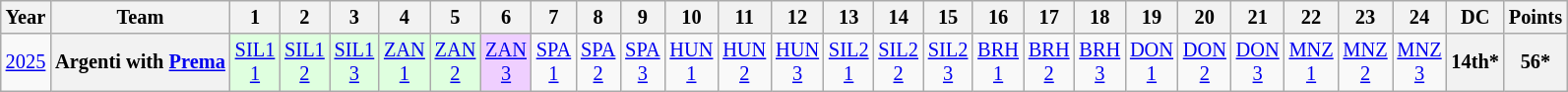<table class="wikitable" style="text-align:center; font-size:85%">
<tr>
<th>Year</th>
<th>Team</th>
<th>1</th>
<th>2</th>
<th>3</th>
<th>4</th>
<th>5</th>
<th>6</th>
<th>7</th>
<th>8</th>
<th>9</th>
<th>10</th>
<th>11</th>
<th>12</th>
<th>13</th>
<th>14</th>
<th>15</th>
<th>16</th>
<th>17</th>
<th>18</th>
<th>19</th>
<th>20</th>
<th>21</th>
<th>22</th>
<th>23</th>
<th>24</th>
<th>DC</th>
<th>Points</th>
</tr>
<tr>
<td><a href='#'>2025</a></td>
<th nowrap>Argenti with <a href='#'>Prema</a></th>
<td style="background:#DFFFDF"><a href='#'>SIL1<br>1</a><br></td>
<td style="background:#DFFFDF"><a href='#'>SIL1<br>2</a><br></td>
<td style="background:#DFFFDF"><a href='#'>SIL1<br>3</a><br></td>
<td style="background:#DFFFDF"><a href='#'>ZAN<br>1</a><br></td>
<td style="background:#DFFFDF"><a href='#'>ZAN<br>2</a><br></td>
<td style="background:#EFCFFF"><a href='#'>ZAN<br>3</a><br></td>
<td><a href='#'>SPA<br>1</a></td>
<td><a href='#'>SPA<br>2</a></td>
<td><a href='#'>SPA<br>3</a></td>
<td><a href='#'>HUN<br>1</a></td>
<td><a href='#'>HUN<br>2</a></td>
<td><a href='#'>HUN<br>3</a></td>
<td><a href='#'>SIL2<br>1</a></td>
<td><a href='#'>SIL2<br>2</a></td>
<td><a href='#'>SIL2<br>3</a></td>
<td><a href='#'>BRH<br>1</a></td>
<td><a href='#'>BRH<br>2</a></td>
<td><a href='#'>BRH<br>3</a></td>
<td><a href='#'>DON<br>1</a></td>
<td><a href='#'>DON<br>2</a></td>
<td><a href='#'>DON<br>3</a></td>
<td><a href='#'>MNZ<br>1</a></td>
<td><a href='#'>MNZ<br>2</a></td>
<td><a href='#'>MNZ<br>3</a></td>
<th>14th*</th>
<th>56*</th>
</tr>
</table>
